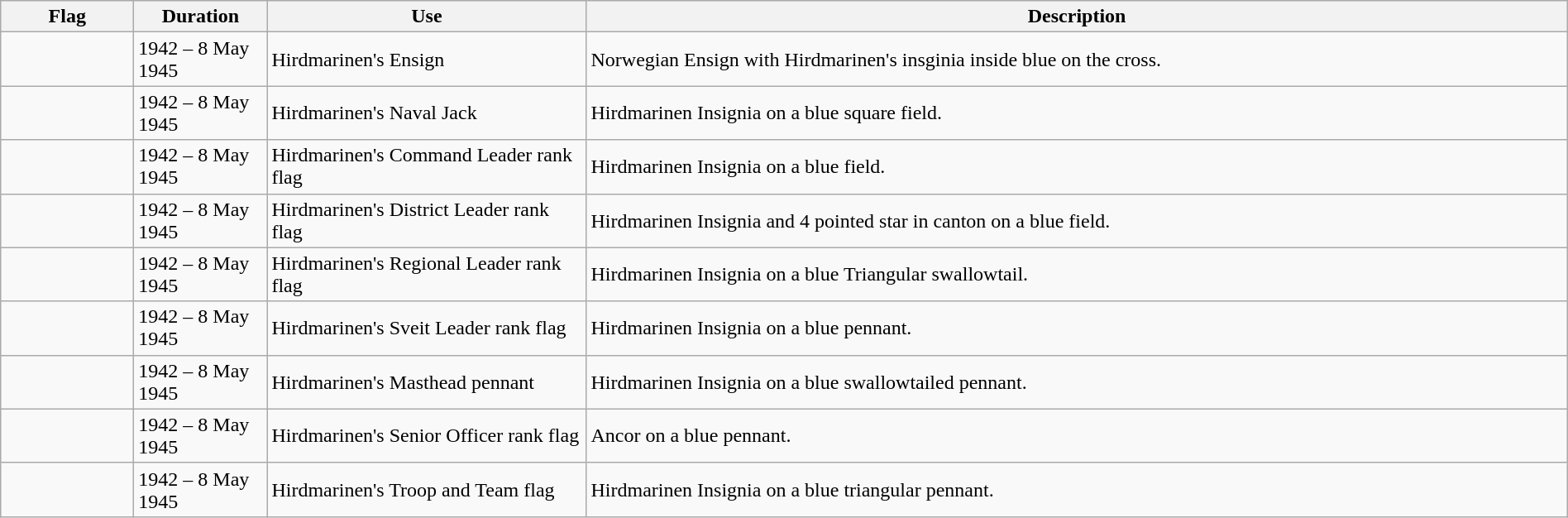<table class="wikitable" width="100%">
<tr>
<th style="width:100px;">Flag</th>
<th style="width:100px;">Duration</th>
<th style="width:250px;">Use</th>
<th style="min-width:250px">Description</th>
</tr>
<tr>
<td></td>
<td>1942 – 8 May 1945</td>
<td>Hirdmarinen's Ensign</td>
<td>Norwegian Ensign with Hirdmarinen's insginia inside blue on the cross.</td>
</tr>
<tr>
<td></td>
<td>1942 – 8 May 1945</td>
<td>Hirdmarinen's Naval Jack</td>
<td>Hirdmarinen Insignia on a blue square field.</td>
</tr>
<tr>
<td></td>
<td>1942 – 8 May 1945</td>
<td>Hirdmarinen's Command Leader rank flag</td>
<td>Hirdmarinen Insignia on a blue field.</td>
</tr>
<tr>
<td></td>
<td>1942 – 8 May 1945</td>
<td>Hirdmarinen's District Leader rank flag</td>
<td>Hirdmarinen Insignia and 4 pointed star in canton on a blue field.</td>
</tr>
<tr>
<td></td>
<td>1942 – 8 May 1945</td>
<td>Hirdmarinen's Regional Leader rank flag</td>
<td>Hirdmarinen Insignia on a blue Triangular swallowtail.</td>
</tr>
<tr>
<td></td>
<td>1942 – 8 May 1945</td>
<td>Hirdmarinen's Sveit Leader rank flag</td>
<td>Hirdmarinen Insignia on a blue pennant.</td>
</tr>
<tr>
<td></td>
<td>1942 – 8 May 1945</td>
<td>Hirdmarinen's Masthead pennant</td>
<td>Hirdmarinen Insignia on a blue swallowtailed pennant.</td>
</tr>
<tr>
<td></td>
<td>1942 – 8 May 1945</td>
<td>Hirdmarinen's Senior Officer rank flag</td>
<td>Ancor on a blue pennant.</td>
</tr>
<tr>
<td></td>
<td>1942 – 8 May 1945</td>
<td>Hirdmarinen's Troop and Team flag</td>
<td>Hirdmarinen Insignia on a blue triangular pennant.</td>
</tr>
</table>
